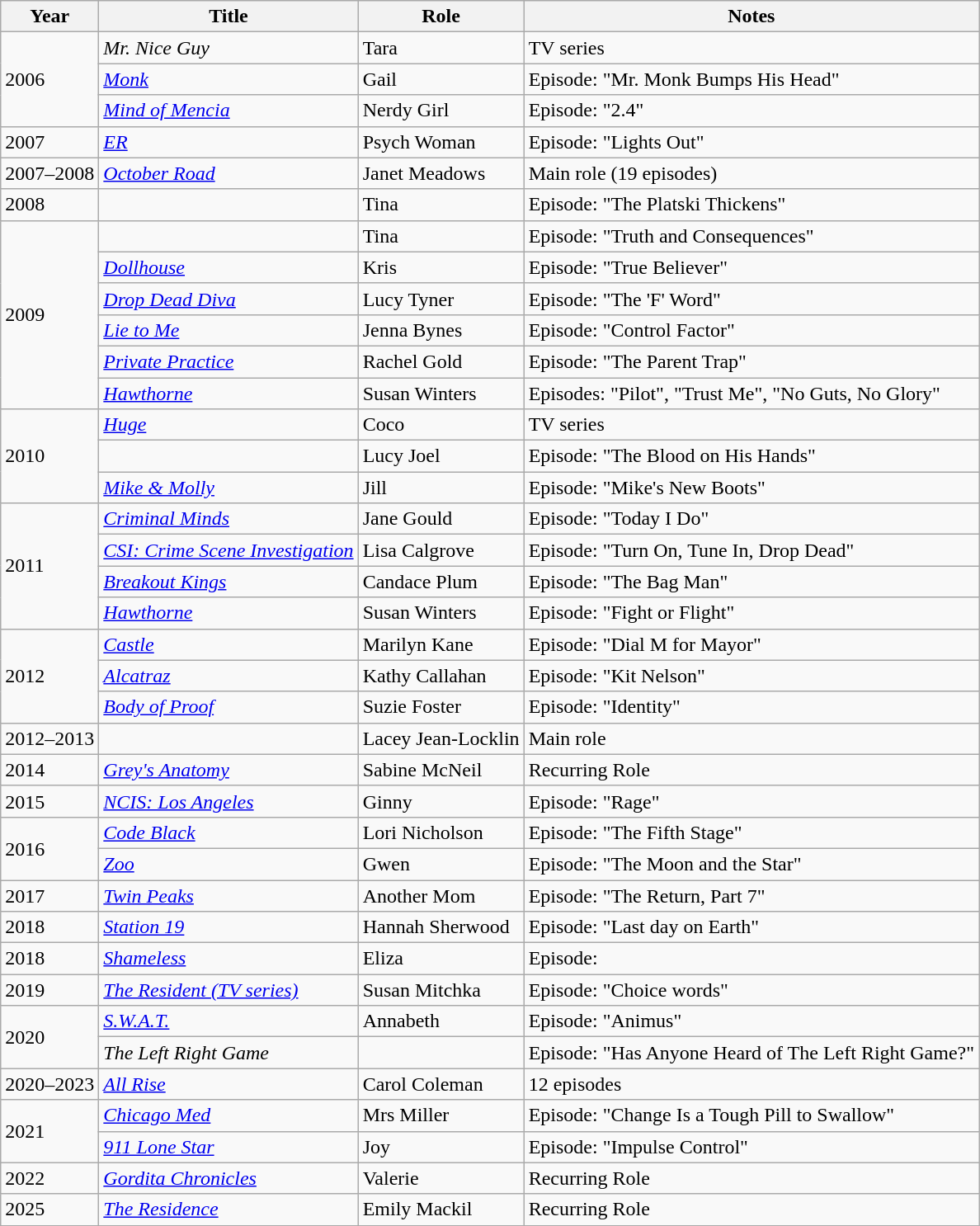<table class="wikitable sortable">
<tr>
<th>Year</th>
<th>Title</th>
<th>Role</th>
<th class="unsortable">Notes</th>
</tr>
<tr>
<td rowspan=3>2006</td>
<td><em>Mr. Nice Guy</em></td>
<td>Tara</td>
<td>TV series</td>
</tr>
<tr>
<td><em><a href='#'>Monk</a></em></td>
<td>Gail</td>
<td>Episode: "Mr. Monk Bumps His Head"</td>
</tr>
<tr>
<td><em><a href='#'>Mind of Mencia</a></em></td>
<td>Nerdy Girl</td>
<td>Episode: "2.4"</td>
</tr>
<tr>
<td>2007</td>
<td><em><a href='#'>ER</a></em></td>
<td>Psych Woman</td>
<td>Episode: "Lights Out"</td>
</tr>
<tr>
<td>2007–2008</td>
<td><em><a href='#'>October Road</a></em></td>
<td>Janet Meadows</td>
<td>Main role (19 episodes)</td>
</tr>
<tr>
<td>2008</td>
<td><em></em></td>
<td>Tina</td>
<td>Episode: "The Platski Thickens"</td>
</tr>
<tr>
<td rowspan=6>2009</td>
<td><em></em></td>
<td>Tina</td>
<td>Episode: "Truth and Consequences"</td>
</tr>
<tr>
<td><em><a href='#'>Dollhouse</a></em></td>
<td>Kris</td>
<td>Episode: "True Believer"</td>
</tr>
<tr>
<td><em><a href='#'>Drop Dead Diva</a></em></td>
<td>Lucy Tyner</td>
<td>Episode: "The 'F' Word"</td>
</tr>
<tr>
<td><em><a href='#'>Lie to Me</a></em></td>
<td>Jenna Bynes</td>
<td>Episode: "Control Factor"</td>
</tr>
<tr>
<td><em><a href='#'>Private Practice</a></em></td>
<td>Rachel Gold</td>
<td>Episode: "The Parent Trap"</td>
</tr>
<tr>
<td><em><a href='#'>Hawthorne</a></em></td>
<td>Susan Winters</td>
<td>Episodes: "Pilot", "Trust Me", "No Guts, No Glory"</td>
</tr>
<tr>
<td rowspan=3>2010</td>
<td><em><a href='#'>Huge</a></em></td>
<td>Coco</td>
<td>TV series</td>
</tr>
<tr>
<td><em></em></td>
<td>Lucy Joel</td>
<td>Episode: "The Blood on His Hands"</td>
</tr>
<tr>
<td><em><a href='#'>Mike & Molly</a></em></td>
<td>Jill</td>
<td>Episode: "Mike's New Boots"</td>
</tr>
<tr>
<td rowspan=4>2011</td>
<td><em><a href='#'>Criminal Minds</a></em></td>
<td>Jane Gould</td>
<td>Episode: "Today I Do"</td>
</tr>
<tr>
<td><em><a href='#'>CSI: Crime Scene Investigation</a></em></td>
<td>Lisa Calgrove</td>
<td>Episode: "Turn On, Tune In, Drop Dead"</td>
</tr>
<tr>
<td><em><a href='#'>Breakout Kings</a></em></td>
<td>Candace Plum</td>
<td>Episode: "The Bag Man"</td>
</tr>
<tr>
<td><em><a href='#'>Hawthorne</a></em></td>
<td>Susan Winters</td>
<td>Episode: "Fight or Flight"</td>
</tr>
<tr>
<td rowspan=3>2012</td>
<td><em><a href='#'>Castle</a></em></td>
<td>Marilyn Kane</td>
<td>Episode: "Dial M for Mayor"</td>
</tr>
<tr>
<td><em><a href='#'>Alcatraz</a></em></td>
<td>Kathy Callahan</td>
<td>Episode: "Kit Nelson"</td>
</tr>
<tr>
<td><em><a href='#'>Body of Proof</a></em></td>
<td>Suzie Foster</td>
<td>Episode: "Identity"</td>
</tr>
<tr>
<td>2012–2013</td>
<td><em></em></td>
<td>Lacey Jean-Locklin</td>
<td>Main role</td>
</tr>
<tr>
<td>2014</td>
<td><em><a href='#'>Grey's Anatomy</a></em></td>
<td>Sabine McNeil</td>
<td>Recurring Role</td>
</tr>
<tr>
<td>2015</td>
<td><em><a href='#'>NCIS: Los Angeles</a></em></td>
<td>Ginny</td>
<td>Episode: "Rage"</td>
</tr>
<tr>
<td rowspan=2>2016</td>
<td><em><a href='#'>Code Black</a></em></td>
<td>Lori Nicholson</td>
<td>Episode: "The Fifth Stage"</td>
</tr>
<tr>
<td><em><a href='#'>Zoo</a></em></td>
<td>Gwen</td>
<td>Episode: "The Moon and the Star"</td>
</tr>
<tr>
<td>2017</td>
<td><em><a href='#'>Twin Peaks</a></em></td>
<td>Another Mom</td>
<td>Episode: "The Return, Part 7"</td>
</tr>
<tr>
<td>2018</td>
<td><em><a href='#'>Station 19</a></em></td>
<td>Hannah Sherwood</td>
<td>Episode: "Last day on Earth"</td>
</tr>
<tr>
<td>2018</td>
<td><em><a href='#'>Shameless</a></em></td>
<td>Eliza</td>
<td>Episode:</td>
</tr>
<tr>
<td>2019</td>
<td><em><a href='#'>The Resident (TV series)</a></em></td>
<td>Susan Mitchka</td>
<td>Episode: "Choice words"</td>
</tr>
<tr>
<td rowspan=2>2020</td>
<td><em><a href='#'>S.W.A.T.</a></em></td>
<td>Annabeth</td>
<td>Episode: "Animus"</td>
</tr>
<tr>
<td><em>The Left Right Game</em></td>
<td></td>
<td>Episode: "Has Anyone Heard of The Left Right Game?"</td>
</tr>
<tr>
<td>2020–2023</td>
<td><em><a href='#'>All Rise</a></em></td>
<td>Carol Coleman</td>
<td>12 episodes</td>
</tr>
<tr>
<td rowspan=2>2021</td>
<td><em><a href='#'>Chicago Med</a></em></td>
<td>Mrs Miller</td>
<td>Episode: "Change Is a Tough Pill to Swallow"</td>
</tr>
<tr>
<td><em><a href='#'>911 Lone Star</a></em></td>
<td>Joy</td>
<td>Episode: "Impulse Control"</td>
</tr>
<tr>
<td>2022</td>
<td><em><a href='#'>Gordita Chronicles</a></em></td>
<td>Valerie</td>
<td>Recurring Role</td>
</tr>
<tr>
<td>2025</td>
<td><em><a href='#'>The Residence</a></em></td>
<td>Emily Mackil</td>
<td>Recurring Role</td>
</tr>
</table>
